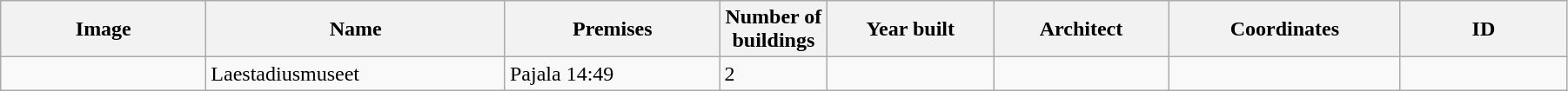<table class="wikitable" width="95%">
<tr>
<th width="150">Image</th>
<th>Name</th>
<th>Premises</th>
<th width="75">Number of<br>buildings</th>
<th width="120">Year built</th>
<th>Architect</th>
<th width="170">Coordinates</th>
<th width="120">ID</th>
</tr>
<tr>
<td></td>
<td Laestadiuspörtet#Pajala>Laestadiusmuseet</td>
<td>Pajala 14:49</td>
<td>2</td>
<td></td>
<td></td>
<td></td>
<td></td>
</tr>
</table>
